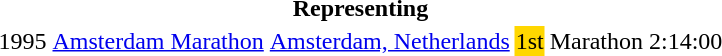<table>
<tr>
<th colspan="6">Representing </th>
</tr>
<tr>
<td>1995</td>
<td><a href='#'>Amsterdam Marathon</a></td>
<td><a href='#'>Amsterdam, Netherlands</a></td>
<td bgcolor="gold">1st</td>
<td>Marathon</td>
<td>2:14:00</td>
</tr>
</table>
